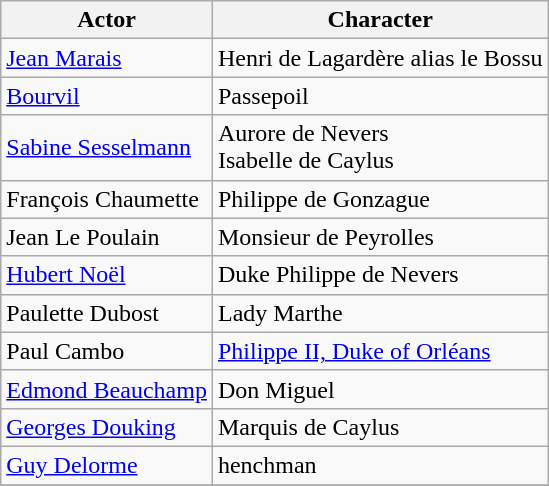<table class="wikitable">
<tr>
<th>Actor</th>
<th>Character</th>
</tr>
<tr>
<td><a href='#'>Jean Marais</a></td>
<td>Henri de Lagardère alias le Bossu</td>
</tr>
<tr>
<td><a href='#'>Bourvil</a></td>
<td>Passepoil</td>
</tr>
<tr>
<td><a href='#'>Sabine Sesselmann</a></td>
<td>Aurore de Nevers <br> Isabelle de Caylus</td>
</tr>
<tr>
<td>François Chaumette</td>
<td>Philippe de Gonzague</td>
</tr>
<tr>
<td>Jean Le Poulain</td>
<td>Monsieur de Peyrolles</td>
</tr>
<tr>
<td><a href='#'>Hubert Noël</a></td>
<td>Duke Philippe de Nevers</td>
</tr>
<tr>
<td>Paulette Dubost</td>
<td>Lady Marthe</td>
</tr>
<tr>
<td>Paul Cambo</td>
<td><a href='#'>Philippe II, Duke of Orléans</a></td>
</tr>
<tr>
<td><a href='#'>Edmond Beauchamp</a></td>
<td>Don Miguel</td>
</tr>
<tr>
<td><a href='#'>Georges Douking</a></td>
<td>Marquis de Caylus</td>
</tr>
<tr>
<td><a href='#'>Guy Delorme</a></td>
<td>henchman</td>
</tr>
<tr>
</tr>
</table>
